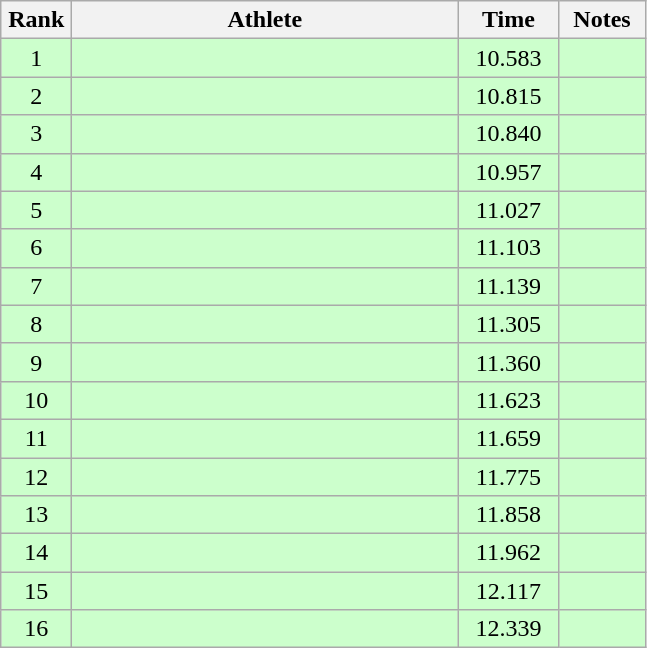<table class=wikitable style="text-align:center">
<tr>
<th width=40>Rank</th>
<th width=250>Athlete</th>
<th width=60>Time</th>
<th width=50>Notes</th>
</tr>
<tr bgcolor="ccffcc">
<td>1</td>
<td align=left></td>
<td>10.583</td>
<td></td>
</tr>
<tr bgcolor="ccffcc">
<td>2</td>
<td align=left></td>
<td>10.815</td>
<td></td>
</tr>
<tr bgcolor="ccffcc">
<td>3</td>
<td align=left></td>
<td>10.840</td>
<td></td>
</tr>
<tr bgcolor="ccffcc">
<td>4</td>
<td align=left></td>
<td>10.957</td>
<td></td>
</tr>
<tr bgcolor="ccffcc">
<td>5</td>
<td align=left></td>
<td>11.027</td>
<td></td>
</tr>
<tr bgcolor="ccffcc">
<td>6</td>
<td align=left></td>
<td>11.103</td>
<td></td>
</tr>
<tr bgcolor="ccffcc">
<td>7</td>
<td align=left></td>
<td>11.139</td>
<td></td>
</tr>
<tr bgcolor="ccffcc">
<td>8</td>
<td align=left></td>
<td>11.305</td>
<td></td>
</tr>
<tr bgcolor="ccffcc">
<td>9</td>
<td align=left></td>
<td>11.360</td>
<td></td>
</tr>
<tr bgcolor="ccffcc">
<td>10</td>
<td align=left></td>
<td>11.623</td>
<td></td>
</tr>
<tr bgcolor="ccffcc">
<td>11</td>
<td align=left></td>
<td>11.659</td>
<td></td>
</tr>
<tr bgcolor="ccffcc">
<td>12</td>
<td align=left></td>
<td>11.775</td>
<td></td>
</tr>
<tr bgcolor="ccffcc">
<td>13</td>
<td align=left></td>
<td>11.858</td>
<td></td>
</tr>
<tr bgcolor="ccffcc">
<td>14</td>
<td align=left></td>
<td>11.962</td>
<td></td>
</tr>
<tr bgcolor="ccffcc">
<td>15</td>
<td align=left></td>
<td>12.117</td>
<td></td>
</tr>
<tr bgcolor="ccffcc">
<td>16</td>
<td align=left></td>
<td>12.339</td>
<td></td>
</tr>
</table>
